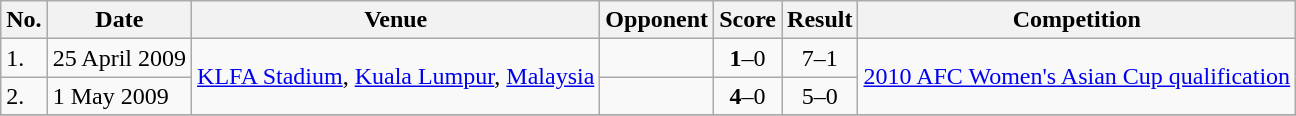<table class="wikitable">
<tr>
<th>No.</th>
<th>Date</th>
<th>Venue</th>
<th>Opponent</th>
<th>Score</th>
<th>Result</th>
<th>Competition</th>
</tr>
<tr>
<td>1.</td>
<td>25 April 2009</td>
<td rowspan=2><a href='#'>KLFA Stadium</a>, <a href='#'>Kuala Lumpur</a>, <a href='#'>Malaysia</a></td>
<td></td>
<td align=center><strong>1</strong>–0</td>
<td align=center>7–1</td>
<td rowspan=2><a href='#'>2010 AFC Women's Asian Cup qualification</a></td>
</tr>
<tr>
<td>2.</td>
<td>1 May 2009</td>
<td></td>
<td align=center><strong>4</strong>–0</td>
<td align=center>5–0</td>
</tr>
<tr>
</tr>
</table>
